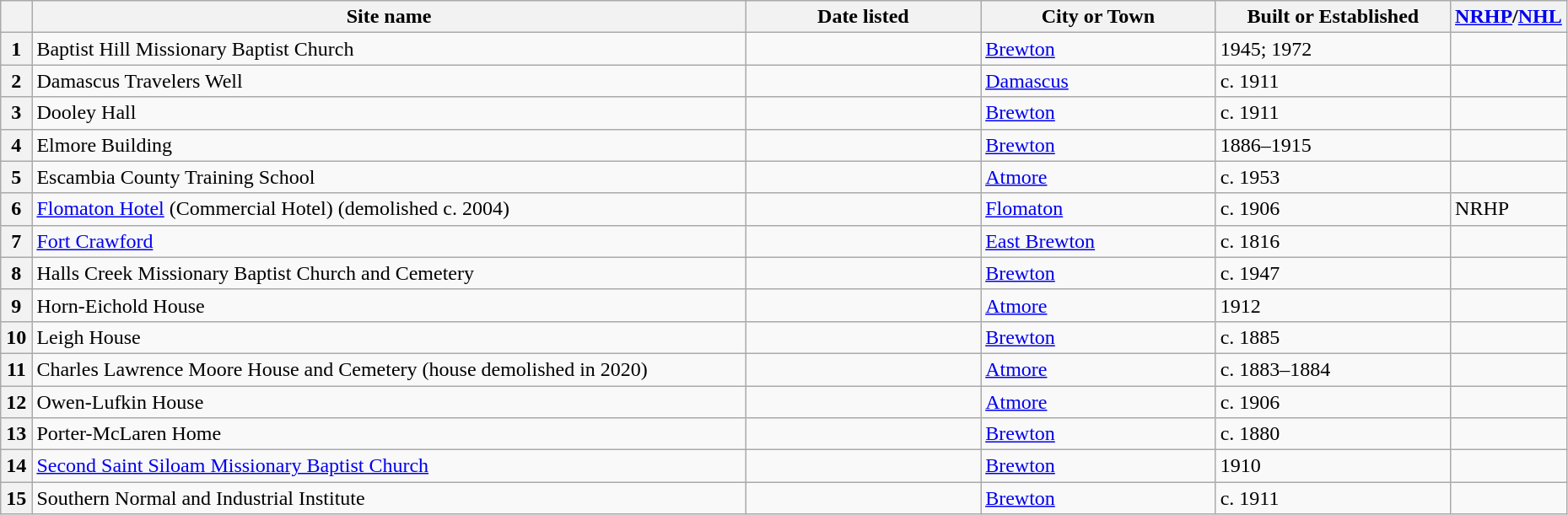<table class="wikitable" style="width:98%">
<tr>
<th width = 2%  ></th>
<th><strong>Site name</strong></th>
<th width = 15% ><strong>Date listed</strong></th>
<th width = 15% ><strong>City or Town</strong></th>
<th width = 15% ><strong>Built or Established</strong></th>
<th width = 5%  ><strong><a href='#'>NRHP</a>/<a href='#'>NHL</a></strong></th>
</tr>
<tr ->
<th>1</th>
<td>Baptist Hill Missionary Baptist Church</td>
<td></td>
<td><a href='#'>Brewton</a></td>
<td>1945; 1972</td>
<td></td>
</tr>
<tr ->
<th>2</th>
<td>Damascus Travelers Well</td>
<td></td>
<td><a href='#'>Damascus</a></td>
<td>c. 1911</td>
<td></td>
</tr>
<tr ->
<th>3</th>
<td>Dooley Hall</td>
<td></td>
<td><a href='#'>Brewton</a></td>
<td>c. 1911</td>
<td></td>
</tr>
<tr ->
<th>4</th>
<td>Elmore Building</td>
<td></td>
<td><a href='#'>Brewton</a></td>
<td>1886–1915</td>
<td></td>
</tr>
<tr ->
<th>5</th>
<td>Escambia County Training School</td>
<td></td>
<td><a href='#'>Atmore</a></td>
<td>c. 1953</td>
<td></td>
</tr>
<tr ->
<th>6</th>
<td><a href='#'>Flomaton Hotel</a> (Commercial Hotel) (demolished c. 2004)</td>
<td></td>
<td><a href='#'>Flomaton</a></td>
<td>c. 1906</td>
<td>NRHP</td>
</tr>
<tr ->
<th>7</th>
<td><a href='#'>Fort Crawford</a></td>
<td></td>
<td><a href='#'>East Brewton</a></td>
<td>c. 1816</td>
<td></td>
</tr>
<tr ->
<th>8</th>
<td>Halls Creek Missionary Baptist Church and Cemetery</td>
<td></td>
<td><a href='#'>Brewton</a></td>
<td>c. 1947</td>
<td></td>
</tr>
<tr ->
<th>9</th>
<td>Horn-Eichold House</td>
<td></td>
<td><a href='#'>Atmore</a></td>
<td>1912</td>
<td></td>
</tr>
<tr ->
<th>10</th>
<td>Leigh House</td>
<td></td>
<td><a href='#'>Brewton</a></td>
<td>c. 1885</td>
<td></td>
</tr>
<tr ->
<th>11</th>
<td>Charles Lawrence Moore House and Cemetery (house demolished in 2020)</td>
<td></td>
<td><a href='#'>Atmore</a></td>
<td>c. 1883–1884</td>
<td></td>
</tr>
<tr ->
<th>12</th>
<td>Owen-Lufkin House</td>
<td></td>
<td><a href='#'>Atmore</a></td>
<td>c. 1906</td>
<td></td>
</tr>
<tr ->
<th>13</th>
<td>Porter-McLaren Home</td>
<td></td>
<td><a href='#'>Brewton</a></td>
<td>c. 1880</td>
<td></td>
</tr>
<tr ->
<th>14</th>
<td><a href='#'>Second Saint Siloam Missionary Baptist Church</a></td>
<td></td>
<td><a href='#'>Brewton</a></td>
<td>1910</td>
<td></td>
</tr>
<tr ->
<th>15</th>
<td>Southern Normal and Industrial Institute</td>
<td></td>
<td><a href='#'>Brewton</a></td>
<td>c. 1911</td>
<td></td>
</tr>
</table>
